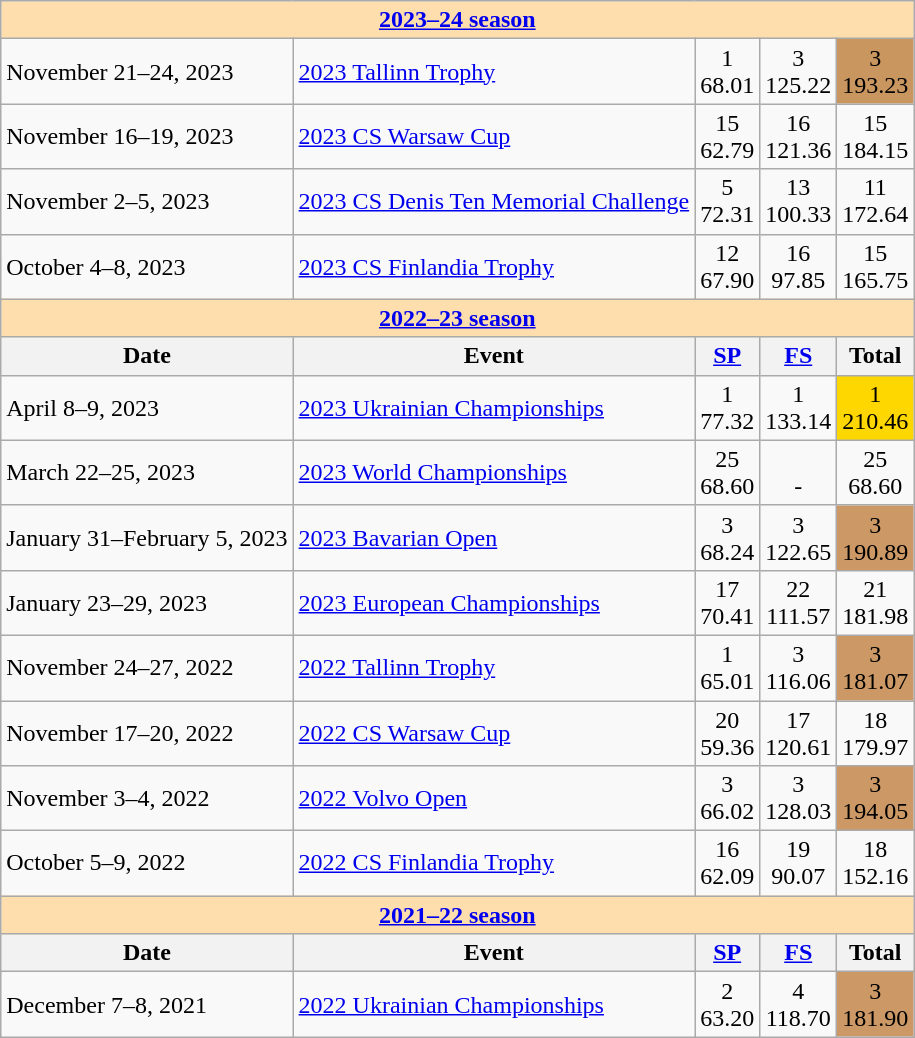<table class="wikitable">
<tr>
<th colspan="5" style="background: #ffdead; text-align:center;"><strong><a href='#'>2023–24 season</a></strong></th>
</tr>
<tr>
<td>November 21–24, 2023</td>
<td><a href='#'>2023 Tallinn Trophy</a></td>
<td align=center>1 <br> 68.01</td>
<td align=center>3 <br> 125.22</td>
<td align=center bgcolor=c9966>3 <br> 193.23</td>
</tr>
<tr>
<td>November 16–19, 2023</td>
<td><a href='#'>2023 CS Warsaw Cup</a></td>
<td align=center>15 <br> 62.79</td>
<td align=center>16 <br> 121.36</td>
<td align=center>15 <br> 184.15</td>
</tr>
<tr>
<td>November 2–5, 2023</td>
<td><a href='#'>2023 CS Denis Ten Memorial Challenge</a></td>
<td align=center>5 <br> 72.31</td>
<td align=center>13 <br> 100.33</td>
<td align=center>11 <br> 172.64</td>
</tr>
<tr>
<td>October 4–8, 2023</td>
<td><a href='#'>2023 CS Finlandia Trophy</a></td>
<td align=center>12 <br> 67.90</td>
<td align=center>16 <br> 97.85</td>
<td align=center>15 <br> 165.75</td>
</tr>
<tr>
<th colspan="5" style="background-color: #ffdead; " align="center"><a href='#'>2022–23 season</a></th>
</tr>
<tr>
<th>Date</th>
<th>Event</th>
<th><a href='#'>SP</a></th>
<th><a href='#'>FS</a></th>
<th>Total</th>
</tr>
<tr>
<td>April 8–9, 2023</td>
<td><a href='#'>2023 Ukrainian Championships</a></td>
<td align=center>1 <br> 77.32</td>
<td align=center>1 <br> 133.14</td>
<td align=center bgcolor=gold>1 <br> 210.46</td>
</tr>
<tr>
<td>March 22–25, 2023</td>
<td><a href='#'>2023 World Championships</a></td>
<td align=center>25 <br> 68.60</td>
<td align=center><br> -</td>
<td align=center>25 <br> 68.60</td>
</tr>
<tr>
<td>January 31–February 5, 2023</td>
<td><a href='#'>2023 Bavarian Open</a></td>
<td align=center>3 <br> 68.24</td>
<td align=center>3 <br> 122.65</td>
<td align=center bgcolor=cc9966>3 <br> 190.89</td>
</tr>
<tr>
<td>January 23–29, 2023</td>
<td><a href='#'>2023 European Championships</a></td>
<td align=center>17 <br> 70.41</td>
<td align=center>22 <br> 111.57</td>
<td align=center>21 <br> 181.98</td>
</tr>
<tr>
<td>November 24–27, 2022</td>
<td><a href='#'>2022 Tallinn Trophy</a></td>
<td align=center>1 <br> 65.01</td>
<td align=center>3 <br> 116.06</td>
<td align=center bgcolor=cc9966>3 <br> 181.07</td>
</tr>
<tr>
<td>November 17–20, 2022</td>
<td><a href='#'>2022 CS Warsaw Cup</a></td>
<td align=center>20 <br> 59.36</td>
<td align=center>17 <br> 120.61</td>
<td align=center>18 <br> 179.97</td>
</tr>
<tr>
<td>November 3–4, 2022</td>
<td><a href='#'>2022 Volvo Open</a></td>
<td align=center>3 <br> 66.02</td>
<td align=center>3 <br> 128.03</td>
<td align=center bgcolor=cc9966>3 <br> 194.05</td>
</tr>
<tr>
<td>October 5–9, 2022</td>
<td><a href='#'>2022 CS Finlandia Trophy</a></td>
<td align=center>16 <br> 62.09</td>
<td align=center>19 <br> 90.07</td>
<td align=center>18 <br> 152.16</td>
</tr>
<tr>
<th colspan="5" style="background-color: #ffdead; " align="center"><a href='#'>2021–22 season</a></th>
</tr>
<tr>
<th>Date</th>
<th>Event</th>
<th><a href='#'>SP</a></th>
<th><a href='#'>FS</a></th>
<th>Total</th>
</tr>
<tr>
<td>December 7–8, 2021</td>
<td><a href='#'>2022 Ukrainian Championships</a></td>
<td align=center>2 <br> 63.20</td>
<td align=center>4 <br> 118.70</td>
<td align=center bgcolor=cc9966>3 <br> 181.90</td>
</tr>
</table>
